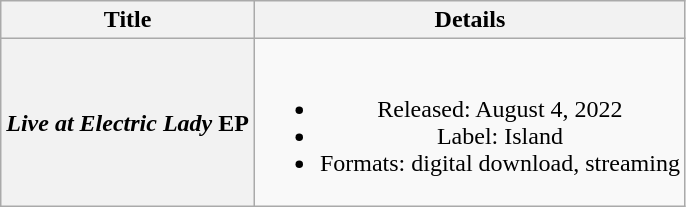<table class="wikitable plainrowheaders" style="text-align:center;">
<tr>
<th scope="col">Title</th>
<th scope="col">Details</th>
</tr>
<tr>
<th scope="row"><em>Live at Electric Lady</em> EP</th>
<td><br><ul><li>Released: August 4, 2022</li><li>Label: Island</li><li>Formats: digital download, streaming</li></ul></td>
</tr>
</table>
